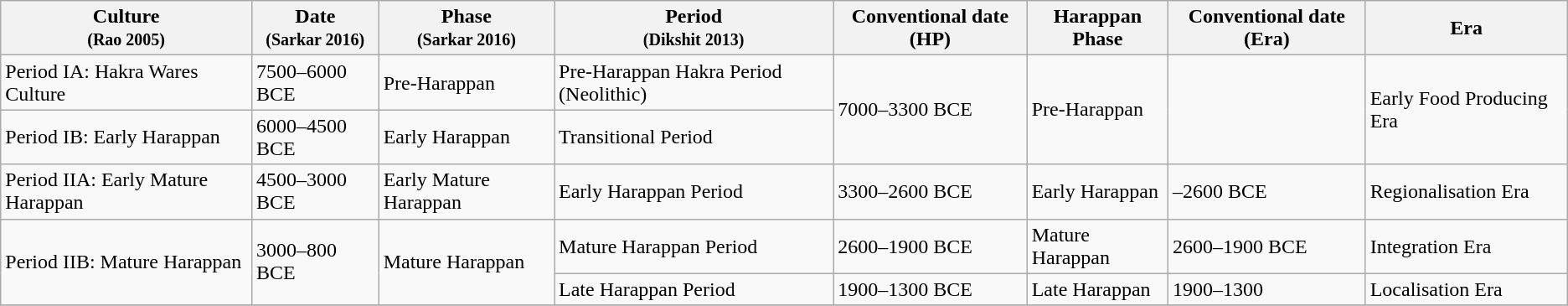<table class=wikitable>
<tr>
<th>Culture<br><small>(Rao 2005)</small></th>
<th>Date<br><small>(Sarkar 2016)</small></th>
<th>Phase<br><small>(Sarkar 2016)</small></th>
<th>Period<br><small>(Dikshit 2013)</small></th>
<th>Conventional date (HP)</th>
<th>Harappan Phase</th>
<th>Conventional date (Era)</th>
<th>Era</th>
</tr>
<tr 1>
<td>Period IA: Hakra Wares Culture</td>
<td>7500–6000 BCE</td>
<td>Pre-Harappan</td>
<td>Pre-Harappan Hakra Period (Neolithic)</td>
<td rowspan=3>7000–3300 BCE</td>
<td rowspan=3>Pre-Harappan</td>
<td rowspan=2></td>
<td rowspan=2>Early Food Producing Era</td>
</tr>
<tr 2>
<td>Period IB: Early Harappan</td>
<td>6000–4500 BCE</td>
<td>Early Harappan</td>
<td>Transitional Period</td>
</tr>
<tr 3>
<td rowspan=2>Period IIA: Early Mature Harappan</td>
<td rowspan=2>4500–3000 BCE</td>
<td rowspan=2>Early Mature Harappan</td>
<td rowspan=2>Early Harappan Period</td>
<td rowspan=3>–2600 BCE</td>
<td rowspan=3>Regionalisation Era</td>
</tr>
<tr 4>
<td rowspan=2>3300–2600 BCE</td>
<td rowspan=2>Early Harappan<br></td>
</tr>
<tr 5>
<td rowspan=3>Period IIB: Mature Harappan</td>
<td rowspan=3>3000–800 BCE</td>
<td rowspan=3>Mature Harappan</td>
<td rowspan=2>Mature Harappan Period</td>
</tr>
<tr 6>
<td>2600–1900 BCE</td>
<td>Mature Harappan</td>
<td>2600–1900 BCE</td>
<td>Integration Era</td>
</tr>
<tr 7>
<td>Late Harappan Period</td>
<td>1900–1300 BCE</td>
<td>Late Harappan</td>
<td>1900–1300</td>
<td>Localisation Era</td>
</tr>
<tr>
</tr>
</table>
